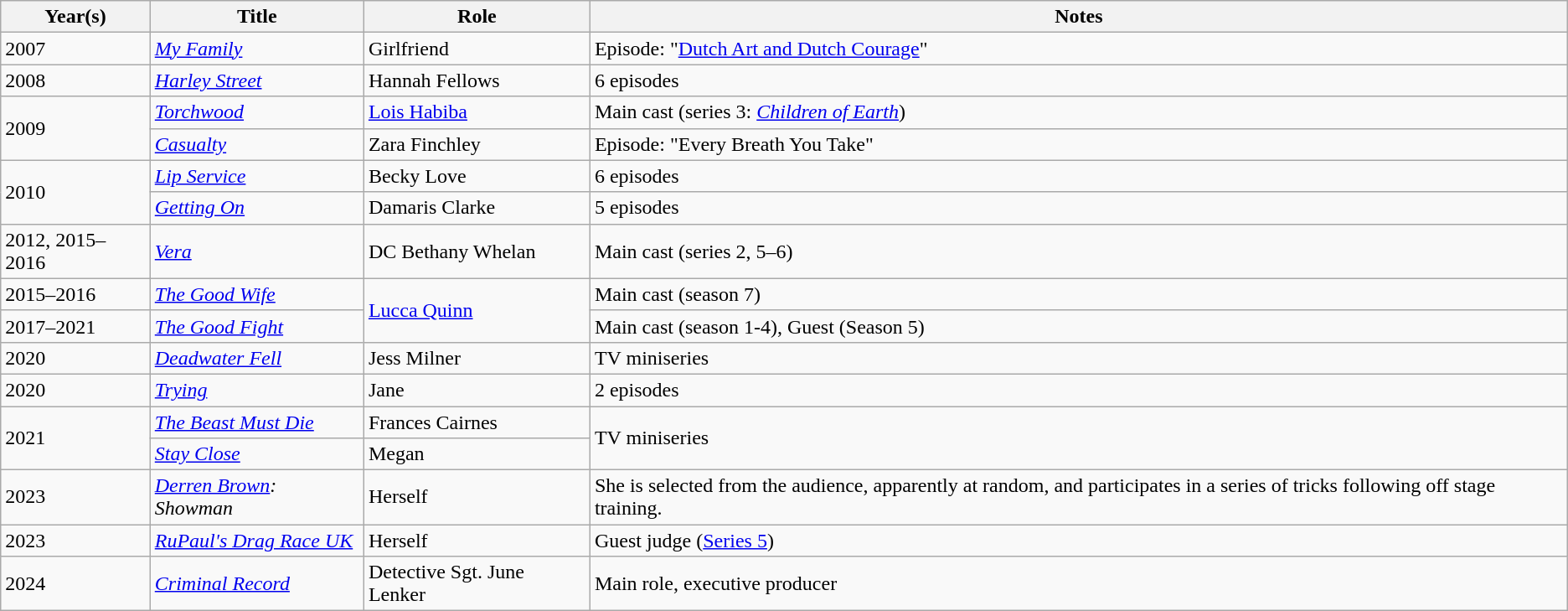<table class="wikitable">
<tr>
<th>Year(s)</th>
<th>Title</th>
<th>Role</th>
<th>Notes</th>
</tr>
<tr>
<td>2007</td>
<td><em><a href='#'>My Family</a></em></td>
<td>Girlfriend</td>
<td>Episode: "<a href='#'>Dutch Art and Dutch Courage</a>"</td>
</tr>
<tr>
<td>2008</td>
<td><em><a href='#'>Harley Street</a></em></td>
<td>Hannah Fellows</td>
<td>6 episodes</td>
</tr>
<tr>
<td rowspan="2">2009</td>
<td><em><a href='#'>Torchwood</a></em></td>
<td><a href='#'>Lois Habiba</a></td>
<td>Main cast (series 3: <em><a href='#'>Children of Earth</a></em>)</td>
</tr>
<tr>
<td><em><a href='#'>Casualty</a></em></td>
<td>Zara Finchley</td>
<td>Episode: "Every Breath You Take"</td>
</tr>
<tr>
<td rowspan="2">2010</td>
<td><em><a href='#'>Lip Service</a></em></td>
<td>Becky Love</td>
<td>6 episodes</td>
</tr>
<tr>
<td><em><a href='#'>Getting On</a></em></td>
<td>Damaris Clarke</td>
<td>5 episodes</td>
</tr>
<tr>
<td>2012, 2015–2016</td>
<td><em><a href='#'>Vera</a></em></td>
<td>DC Bethany Whelan</td>
<td>Main cast (series 2, 5–6)</td>
</tr>
<tr>
<td>2015–2016</td>
<td><em><a href='#'>The Good Wife</a></em></td>
<td rowspan="2"><a href='#'>Lucca Quinn</a></td>
<td>Main cast (season 7)</td>
</tr>
<tr>
<td>2017–2021</td>
<td><em><a href='#'>The Good Fight</a></em></td>
<td>Main cast (season 1-4), Guest (Season 5)</td>
</tr>
<tr>
<td>2020</td>
<td><em><a href='#'>Deadwater Fell</a></em></td>
<td>Jess Milner</td>
<td>TV miniseries</td>
</tr>
<tr>
<td>2020</td>
<td><em><a href='#'>Trying</a></em></td>
<td>Jane</td>
<td>2 episodes</td>
</tr>
<tr>
<td rowspan="2">2021</td>
<td><em><a href='#'>The Beast Must Die</a></em></td>
<td>Frances Cairnes</td>
<td rowspan="2">TV miniseries</td>
</tr>
<tr>
<td><em><a href='#'>Stay Close</a></em></td>
<td>Megan</td>
</tr>
<tr>
<td>2023</td>
<td><em><a href='#'>Derren Brown</a>: Showman</em></td>
<td>Herself</td>
<td>She is selected from the audience, apparently at random, and participates in a series of tricks following off stage training.</td>
</tr>
<tr>
<td>2023</td>
<td><em><a href='#'>RuPaul's Drag Race UK</a></em></td>
<td>Herself</td>
<td>Guest judge (<a href='#'>Series 5</a>)</td>
</tr>
<tr>
<td>2024</td>
<td><em><a href='#'>Criminal Record</a></em></td>
<td>Detective Sgt. June Lenker</td>
<td>Main role, executive producer</td>
</tr>
</table>
